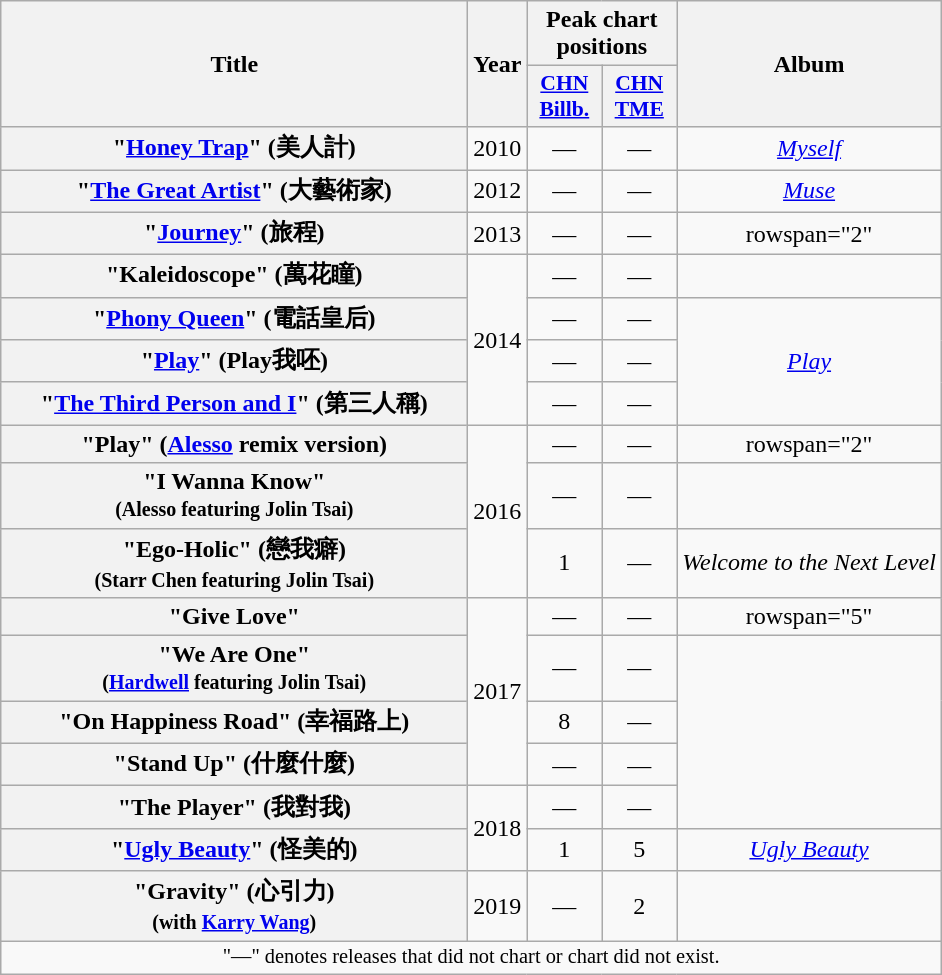<table class="wikitable plainrowheaders" style="text-align:center;">
<tr>
<th rowspan="2" scope="col" style="width:19em;">Title</th>
<th rowspan="2" scope="col">Year</th>
<th colspan="2">Peak chart positions</th>
<th rowspan="2" scope="col">Album</th>
</tr>
<tr>
<th scope="col" style="width:3em;font-size:90%;"><a href='#'>CHN Billb.</a><br></th>
<th scope="col" style="width:3em;font-size:90%;"><a href='#'>CHN TME</a><br></th>
</tr>
<tr>
<th scope="row">"<a href='#'>Honey Trap</a>" (美人計)</th>
<td>2010</td>
<td>—</td>
<td>—</td>
<td><em><a href='#'>Myself</a></em></td>
</tr>
<tr>
<th scope="row">"<a href='#'>The Great Artist</a>" (大藝術家)</th>
<td>2012</td>
<td>—</td>
<td>—</td>
<td><em><a href='#'>Muse</a></em></td>
</tr>
<tr>
<th scope="row">"<a href='#'>Journey</a>" (旅程)</th>
<td>2013</td>
<td>—</td>
<td>—</td>
<td>rowspan="2" </td>
</tr>
<tr>
<th scope="row">"Kaleidoscope" (萬花瞳)</th>
<td rowspan="4">2014</td>
<td>—</td>
<td>—</td>
</tr>
<tr>
<th scope="row">"<a href='#'>Phony Queen</a>" (電話皇后)</th>
<td>—</td>
<td>—</td>
<td rowspan="3"><em><a href='#'>Play</a></em></td>
</tr>
<tr>
<th scope="row">"<a href='#'>Play</a>" (Play我呸)</th>
<td>—</td>
<td>—</td>
</tr>
<tr>
<th scope="row">"<a href='#'>The Third Person and I</a>" (第三人稱)</th>
<td>—</td>
<td>—</td>
</tr>
<tr>
<th scope="row">"Play" (<a href='#'>Alesso</a> remix version)</th>
<td rowspan="3">2016</td>
<td>—</td>
<td>—</td>
<td>rowspan="2" </td>
</tr>
<tr>
<th scope="row">"I Wanna Know"<br><small>(Alesso featuring Jolin Tsai)</small></th>
<td>—</td>
<td>—</td>
</tr>
<tr>
<th scope="row">"Ego-Holic" (戀我癖)<br><small>(Starr Chen featuring Jolin Tsai)</small></th>
<td>1</td>
<td>—</td>
<td><em>Welcome to the Next Level</em></td>
</tr>
<tr>
<th scope="row">"Give Love"</th>
<td rowspan="4">2017</td>
<td>—</td>
<td>—</td>
<td>rowspan="5" </td>
</tr>
<tr>
<th scope="row">"We Are One"<br><small>(<a href='#'>Hardwell</a> featuring Jolin Tsai)</small></th>
<td>—</td>
<td>—</td>
</tr>
<tr>
<th scope="row">"On Happiness Road" (幸福路上)</th>
<td>8</td>
<td>—</td>
</tr>
<tr>
<th scope="row">"Stand Up" (什麼什麼)</th>
<td>—</td>
<td>—</td>
</tr>
<tr>
<th scope="row">"The Player" (我對我)</th>
<td rowspan="2">2018</td>
<td>—</td>
<td>—</td>
</tr>
<tr>
<th scope="row">"<a href='#'>Ugly Beauty</a>" (怪美的)</th>
<td>1</td>
<td>5</td>
<td><em><a href='#'>Ugly Beauty</a></em></td>
</tr>
<tr>
<th scope="row">"Gravity" (心引力)<br><small>(with <a href='#'>Karry Wang</a>)</small></th>
<td>2019</td>
<td>—</td>
<td>2</td>
<td></td>
</tr>
<tr>
<td colspan="5" style="font-size:85%">"—" denotes releases that did not chart or chart did not exist.</td>
</tr>
</table>
